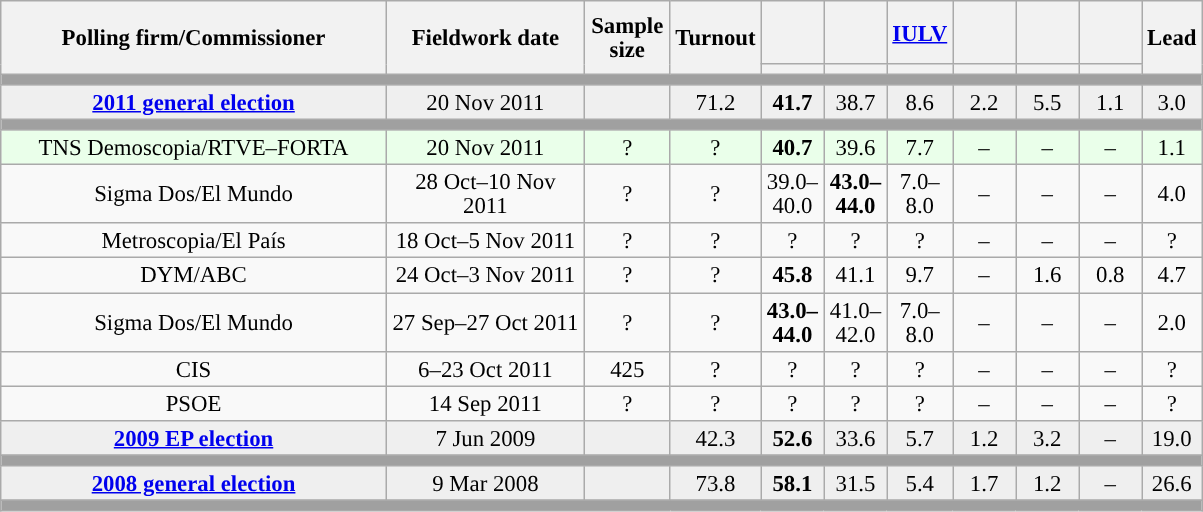<table class="wikitable collapsible collapsed" style="text-align:center; font-size:95%; line-height:16px;">
<tr style="height:42px;">
<th style="width:250px;" rowspan="2">Polling firm/Commissioner</th>
<th style="width:125px;" rowspan="2">Fieldwork date</th>
<th style="width:50px;" rowspan="2">Sample size</th>
<th style="width:45px;" rowspan="2">Turnout</th>
<th style="width:35px;"></th>
<th style="width:35px;"></th>
<th style="width:35px;"><a href='#'>IULV</a></th>
<th style="width:35px;"></th>
<th style="width:35px;"></th>
<th style="width:35px;"></th>
<th style="width:30px;" rowspan="2">Lead</th>
</tr>
<tr>
<th style="color:inherit;background:"></th>
<th style="color:inherit;background:"></th>
<th style="color:inherit;background:"></th>
<th style="color:inherit;background:"></th>
<th style="color:inherit;background:"></th>
<th style="color:inherit;background:"></th>
</tr>
<tr>
<td colspan="11" style="background:#A0A0A0"></td>
</tr>
<tr style="background:#EFEFEF;">
<td><strong><a href='#'>2011 general election</a></strong></td>
<td>20 Nov 2011</td>
<td></td>
<td>71.2</td>
<td><strong>41.7</strong><br></td>
<td>38.7<br></td>
<td>8.6<br></td>
<td>2.2<br></td>
<td>5.5<br></td>
<td>1.1<br></td>
<td style="background:">3.0</td>
</tr>
<tr>
<td colspan="11" style="background:#A0A0A0"></td>
</tr>
<tr style="background:#EAFFEA;">
<td>TNS Demoscopia/RTVE–FORTA</td>
<td>20 Nov 2011</td>
<td>?</td>
<td>?</td>
<td><strong>40.7</strong><br></td>
<td>39.6<br></td>
<td>7.7<br></td>
<td>–</td>
<td>–</td>
<td>–</td>
<td style="background:">1.1</td>
</tr>
<tr>
<td>Sigma Dos/El Mundo</td>
<td>28 Oct–10 Nov 2011</td>
<td>?</td>
<td>?</td>
<td>39.0–<br>40.0<br></td>
<td><strong>43.0–<br>44.0</strong><br></td>
<td>7.0–<br>8.0<br></td>
<td>–</td>
<td>–</td>
<td>–</td>
<td style="background:">4.0</td>
</tr>
<tr>
<td>Metroscopia/El País</td>
<td>18 Oct–5 Nov 2011</td>
<td>?</td>
<td>?</td>
<td>?<br></td>
<td>?<br></td>
<td>?<br></td>
<td>–</td>
<td>–</td>
<td>–</td>
<td style="background:">?</td>
</tr>
<tr>
<td>DYM/ABC</td>
<td>24 Oct–3 Nov 2011</td>
<td>?</td>
<td>?</td>
<td><strong>45.8</strong><br></td>
<td>41.1<br></td>
<td>9.7<br></td>
<td>–</td>
<td>1.6<br></td>
<td>0.8<br></td>
<td style="background:">4.7</td>
</tr>
<tr>
<td>Sigma Dos/El Mundo</td>
<td>27 Sep–27 Oct 2011</td>
<td>?</td>
<td>?</td>
<td><strong>43.0–<br>44.0</strong><br></td>
<td>41.0–<br>42.0<br></td>
<td>7.0–<br>8.0<br></td>
<td>–</td>
<td>–</td>
<td>–</td>
<td style="background:">2.0</td>
</tr>
<tr>
<td>CIS</td>
<td>6–23 Oct 2011</td>
<td>425</td>
<td>?</td>
<td>?<br></td>
<td>?<br></td>
<td>?<br></td>
<td>–</td>
<td>–</td>
<td>–</td>
<td style="background:">?</td>
</tr>
<tr>
<td>PSOE</td>
<td>14 Sep 2011</td>
<td>?</td>
<td>?</td>
<td>?<br></td>
<td>?<br></td>
<td>?<br></td>
<td>–</td>
<td>–</td>
<td>–</td>
<td style="background:">?</td>
</tr>
<tr style="background:#EFEFEF;">
<td><strong><a href='#'>2009 EP election</a></strong></td>
<td>7 Jun 2009</td>
<td></td>
<td>42.3</td>
<td><strong>52.6</strong><br></td>
<td>33.6<br></td>
<td>5.7<br></td>
<td>1.2<br></td>
<td>3.2<br></td>
<td>–</td>
<td style="background:">19.0</td>
</tr>
<tr>
<td colspan="11" style="background:#A0A0A0"></td>
</tr>
<tr style="background:#EFEFEF;">
<td><strong><a href='#'>2008 general election</a></strong></td>
<td>9 Mar 2008</td>
<td></td>
<td>73.8</td>
<td><strong>58.1</strong><br></td>
<td>31.5<br></td>
<td>5.4<br></td>
<td>1.7<br></td>
<td>1.2<br></td>
<td>–</td>
<td style="background:">26.6</td>
</tr>
<tr>
<td colspan="11" style="background:#A0A0A0"></td>
</tr>
</table>
